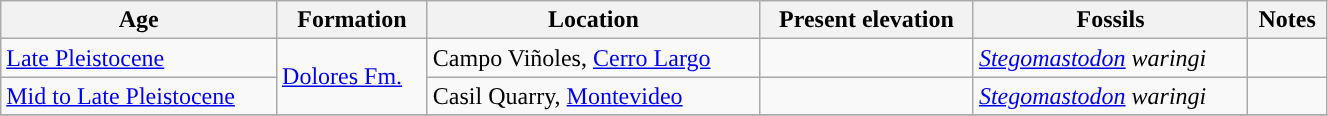<table class="wikitable sortable" style="width: 70%;">
<tr>
<th>Age</th>
<th>Formation</th>
<th>Location</th>
<th>Present elevation</th>
<th>Fossils</th>
<th class="unsortable">Notes</th>
</tr>
<tr>
<td style="background-color: "><a href='#'>Late Pleistocene</a></td>
<td rowspan=2><a href='#'>Dolores Fm.</a></td>
<td>Campo Viñoles, <a href='#'>Cerro Largo</a></td>
<td></td>
<td><em><a href='#'>Stegomastodon</a> waringi</em></td>
<td></td>
</tr>
<tr>
<td style="background-color: "><a href='#'>Mid to Late Pleistocene</a></td>
<td>Casil Quarry, <a href='#'>Montevideo</a></td>
<td></td>
<td><em><a href='#'>Stegomastodon</a> waringi</em></td>
<td></td>
</tr>
<tr>
</tr>
</table>
